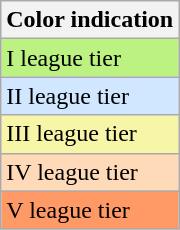<table class="wikitable">
<tr>
<th>Color indication</th>
</tr>
<tr bgcolor=#BCF282>
<td>I league tier</td>
</tr>
<tr bgcolor=#D0E7FF>
<td>II league tier</td>
</tr>
<tr bgcolor=#F7F6A8>
<td>III league tier</td>
</tr>
<tr bgcolor=#FFDAB9>
<td>IV league tier</td>
</tr>
<tr bgcolor=#FF9966>
<td>V league tier</td>
</tr>
</table>
